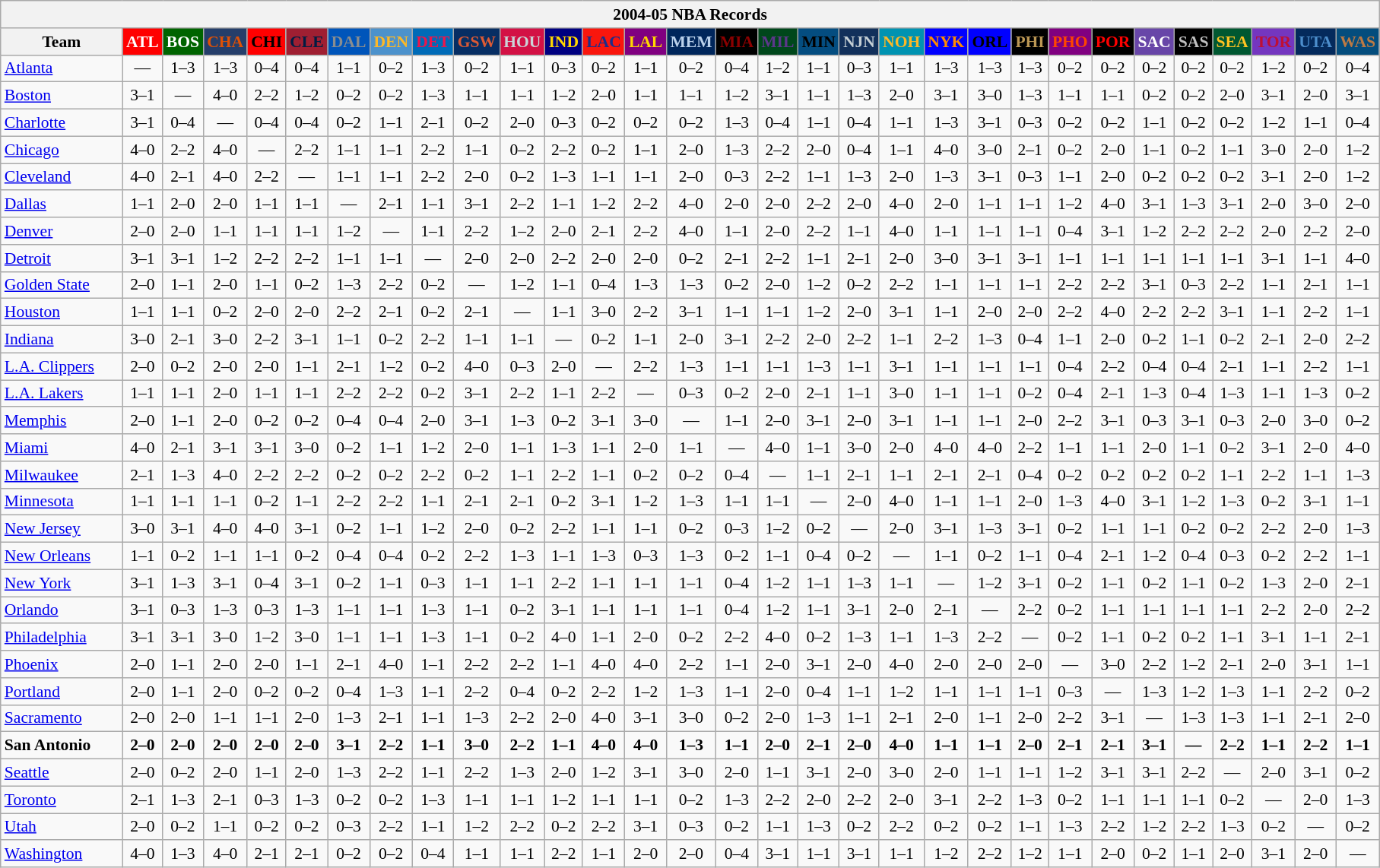<table class="wikitable" style="font-size:90%; text-align:center;">
<tr>
<th colspan=31>2004-05 NBA Records</th>
</tr>
<tr>
<th width=100>Team</th>
<th style="background:#FF0000;color:#FFFFFF;width=35">ATL</th>
<th style="background:#006400;color:#FFFFFF;width=35">BOS</th>
<th style="background:#253E6A;color:#DF5106;width=35">CHA</th>
<th style="background:#FF0000;color:#000000;width=35">CHI</th>
<th style="background:#9F1F32;color:#001D43;width=35">CLE</th>
<th style="background:#0055BA;color:#898D8F;width=35">DAL</th>
<th style="background:#4C92CC;color:#FDB827;width=35">DEN</th>
<th style="background:#006BB7;color:#ED164B;width=35">DET</th>
<th style="background:#072E63;color:#DC5A34;width=35">GSW</th>
<th style="background:#D31145;color:#CBD4D8;width=35">HOU</th>
<th style="background:#000080;color:#FFD700;width=35">IND</th>
<th style="background:#F9160D;color:#1A2E8B;width=35">LAC</th>
<th style="background:#800080;color:#FFD700;width=35">LAL</th>
<th style="background:#00265B;color:#BAD1EB;width=35">MEM</th>
<th style="background:#000000;color:#8B0000;width=35">MIA</th>
<th style="background:#00471B;color:#5C378A;width=35">MIL</th>
<th style="background:#044D80;color:#000000;width=35">MIN</th>
<th style="background:#12305B;color:#C4CED4;width=35">NJN</th>
<th style="background:#0093B1;color:#FDB827;width=35">NOH</th>
<th style="background:#0000FF;color:#FF8C00;width=35">NYK</th>
<th style="background:#0000FF;color:#000000;width=35">ORL</th>
<th style="background:#000000;color:#BB9754;width=35">PHI</th>
<th style="background:#800080;color:#FF4500;width=35">PHO</th>
<th style="background:#000000;color:#FF0000;width=35">POR</th>
<th style="background:#6846A8;color:#FFFFFF;width=35">SAC</th>
<th style="background:#000000;color:#C0C0C0;width=35">SAS</th>
<th style="background:#005831;color:#FFC322;width=35">SEA</th>
<th style="background:#7436BF;color:#BE0F34;width=35">TOR</th>
<th style="background:#042A5C;color:#4C8ECC;width=35">UTA</th>
<th style="background:#044D7D;color:#BC7A44;width=35">WAS</th>
</tr>
<tr>
<td style="text-align:left;"><a href='#'>Atlanta</a></td>
<td>—</td>
<td>1–3</td>
<td>1–3</td>
<td>0–4</td>
<td>0–4</td>
<td>1–1</td>
<td>0–2</td>
<td>1–3</td>
<td>0–2</td>
<td>1–1</td>
<td>0–3</td>
<td>0–2</td>
<td>1–1</td>
<td>0–2</td>
<td>0–4</td>
<td>1–2</td>
<td>1–1</td>
<td>0–3</td>
<td>1–1</td>
<td>1–3</td>
<td>1–3</td>
<td>1–3</td>
<td>0–2</td>
<td>0–2</td>
<td>0–2</td>
<td>0–2</td>
<td>0–2</td>
<td>1–2</td>
<td>0–2</td>
<td>0–4</td>
</tr>
<tr>
<td style="text-align:left;"><a href='#'>Boston</a></td>
<td>3–1</td>
<td>—</td>
<td>4–0</td>
<td>2–2</td>
<td>1–2</td>
<td>0–2</td>
<td>0–2</td>
<td>1–3</td>
<td>1–1</td>
<td>1–1</td>
<td>1–2</td>
<td>2–0</td>
<td>1–1</td>
<td>1–1</td>
<td>1–2</td>
<td>3–1</td>
<td>1–1</td>
<td>1–3</td>
<td>2–0</td>
<td>3–1</td>
<td>3–0</td>
<td>1–3</td>
<td>1–1</td>
<td>1–1</td>
<td>0–2</td>
<td>0–2</td>
<td>2–0</td>
<td>3–1</td>
<td>2–0</td>
<td>3–1</td>
</tr>
<tr>
<td style="text-align:left;"><a href='#'>Charlotte</a></td>
<td>3–1</td>
<td>0–4</td>
<td>—</td>
<td>0–4</td>
<td>0–4</td>
<td>0–2</td>
<td>1–1</td>
<td>2–1</td>
<td>0–2</td>
<td>2–0</td>
<td>0–3</td>
<td>0–2</td>
<td>0–2</td>
<td>0–2</td>
<td>1–3</td>
<td>0–4</td>
<td>1–1</td>
<td>0–4</td>
<td>1–1</td>
<td>1–3</td>
<td>3–1</td>
<td>0–3</td>
<td>0–2</td>
<td>0–2</td>
<td>1–1</td>
<td>0–2</td>
<td>0–2</td>
<td>1–2</td>
<td>1–1</td>
<td>0–4</td>
</tr>
<tr>
<td style="text-align:left;"><a href='#'>Chicago</a></td>
<td>4–0</td>
<td>2–2</td>
<td>4–0</td>
<td>—</td>
<td>2–2</td>
<td>1–1</td>
<td>1–1</td>
<td>2–2</td>
<td>1–1</td>
<td>0–2</td>
<td>2–2</td>
<td>0–2</td>
<td>1–1</td>
<td>2–0</td>
<td>1–3</td>
<td>2–2</td>
<td>2–0</td>
<td>0–4</td>
<td>1–1</td>
<td>4–0</td>
<td>3–0</td>
<td>2–1</td>
<td>0–2</td>
<td>2–0</td>
<td>1–1</td>
<td>0–2</td>
<td>1–1</td>
<td>3–0</td>
<td>2–0</td>
<td>1–2</td>
</tr>
<tr>
<td style="text-align:left;"><a href='#'>Cleveland</a></td>
<td>4–0</td>
<td>2–1</td>
<td>4–0</td>
<td>2–2</td>
<td>—</td>
<td>1–1</td>
<td>1–1</td>
<td>2–2</td>
<td>2–0</td>
<td>0–2</td>
<td>1–3</td>
<td>1–1</td>
<td>1–1</td>
<td>2–0</td>
<td>0–3</td>
<td>2–2</td>
<td>1–1</td>
<td>1–3</td>
<td>2–0</td>
<td>1–3</td>
<td>3–1</td>
<td>0–3</td>
<td>1–1</td>
<td>2–0</td>
<td>0–2</td>
<td>0–2</td>
<td>0–2</td>
<td>3–1</td>
<td>2–0</td>
<td>1–2</td>
</tr>
<tr>
<td style="text-align:left;"><a href='#'>Dallas</a></td>
<td>1–1</td>
<td>2–0</td>
<td>2–0</td>
<td>1–1</td>
<td>1–1</td>
<td>—</td>
<td>2–1</td>
<td>1–1</td>
<td>3–1</td>
<td>2–2</td>
<td>1–1</td>
<td>1–2</td>
<td>2–2</td>
<td>4–0</td>
<td>2–0</td>
<td>2–0</td>
<td>2–2</td>
<td>2–0</td>
<td>4–0</td>
<td>2–0</td>
<td>1–1</td>
<td>1–1</td>
<td>1–2</td>
<td>4–0</td>
<td>3–1</td>
<td>1–3</td>
<td>3–1</td>
<td>2–0</td>
<td>3–0</td>
<td>2–0</td>
</tr>
<tr>
<td style="text-align:left;"><a href='#'>Denver</a></td>
<td>2–0</td>
<td>2–0</td>
<td>1–1</td>
<td>1–1</td>
<td>1–1</td>
<td>1–2</td>
<td>—</td>
<td>1–1</td>
<td>2–2</td>
<td>1–2</td>
<td>2–0</td>
<td>2–1</td>
<td>2–2</td>
<td>4–0</td>
<td>1–1</td>
<td>2–0</td>
<td>2–2</td>
<td>1–1</td>
<td>4–0</td>
<td>1–1</td>
<td>1–1</td>
<td>1–1</td>
<td>0–4</td>
<td>3–1</td>
<td>1–2</td>
<td>2–2</td>
<td>2–2</td>
<td>2–0</td>
<td>2–2</td>
<td>2–0</td>
</tr>
<tr>
<td style="text-align:left;"><a href='#'>Detroit</a></td>
<td>3–1</td>
<td>3–1</td>
<td>1–2</td>
<td>2–2</td>
<td>2–2</td>
<td>1–1</td>
<td>1–1</td>
<td>—</td>
<td>2–0</td>
<td>2–0</td>
<td>2–2</td>
<td>2–0</td>
<td>2–0</td>
<td>0–2</td>
<td>2–1</td>
<td>2–2</td>
<td>1–1</td>
<td>2–1</td>
<td>2–0</td>
<td>3–0</td>
<td>3–1</td>
<td>3–1</td>
<td>1–1</td>
<td>1–1</td>
<td>1–1</td>
<td>1–1</td>
<td>1–1</td>
<td>3–1</td>
<td>1–1</td>
<td>4–0</td>
</tr>
<tr>
<td style="text-align:left;"><a href='#'>Golden State</a></td>
<td>2–0</td>
<td>1–1</td>
<td>2–0</td>
<td>1–1</td>
<td>0–2</td>
<td>1–3</td>
<td>2–2</td>
<td>0–2</td>
<td>—</td>
<td>1–2</td>
<td>1–1</td>
<td>0–4</td>
<td>1–3</td>
<td>1–3</td>
<td>0–2</td>
<td>2–0</td>
<td>1–2</td>
<td>0–2</td>
<td>2–2</td>
<td>1–1</td>
<td>1–1</td>
<td>1–1</td>
<td>2–2</td>
<td>2–2</td>
<td>3–1</td>
<td>0–3</td>
<td>2–2</td>
<td>1–1</td>
<td>2–1</td>
<td>1–1</td>
</tr>
<tr>
<td style="text-align:left;"><a href='#'>Houston</a></td>
<td>1–1</td>
<td>1–1</td>
<td>0–2</td>
<td>2–0</td>
<td>2–0</td>
<td>2–2</td>
<td>2–1</td>
<td>0–2</td>
<td>2–1</td>
<td>—</td>
<td>1–1</td>
<td>3–0</td>
<td>2–2</td>
<td>3–1</td>
<td>1–1</td>
<td>1–1</td>
<td>1–2</td>
<td>2–0</td>
<td>3–1</td>
<td>1–1</td>
<td>2–0</td>
<td>2–0</td>
<td>2–2</td>
<td>4–0</td>
<td>2–2</td>
<td>2–2</td>
<td>3–1</td>
<td>1–1</td>
<td>2–2</td>
<td>1–1</td>
</tr>
<tr>
<td style="text-align:left;"><a href='#'>Indiana</a></td>
<td>3–0</td>
<td>2–1</td>
<td>3–0</td>
<td>2–2</td>
<td>3–1</td>
<td>1–1</td>
<td>0–2</td>
<td>2–2</td>
<td>1–1</td>
<td>1–1</td>
<td>—</td>
<td>0–2</td>
<td>1–1</td>
<td>2–0</td>
<td>3–1</td>
<td>2–2</td>
<td>2–0</td>
<td>2–2</td>
<td>1–1</td>
<td>2–2</td>
<td>1–3</td>
<td>0–4</td>
<td>1–1</td>
<td>2–0</td>
<td>0–2</td>
<td>1–1</td>
<td>0–2</td>
<td>2–1</td>
<td>2–0</td>
<td>2–2</td>
</tr>
<tr>
<td style="text-align:left;"><a href='#'>L.A. Clippers</a></td>
<td>2–0</td>
<td>0–2</td>
<td>2–0</td>
<td>2–0</td>
<td>1–1</td>
<td>2–1</td>
<td>1–2</td>
<td>0–2</td>
<td>4–0</td>
<td>0–3</td>
<td>2–0</td>
<td>—</td>
<td>2–2</td>
<td>1–3</td>
<td>1–1</td>
<td>1–1</td>
<td>1–3</td>
<td>1–1</td>
<td>3–1</td>
<td>1–1</td>
<td>1–1</td>
<td>1–1</td>
<td>0–4</td>
<td>2–2</td>
<td>0–4</td>
<td>0–4</td>
<td>2–1</td>
<td>1–1</td>
<td>2–2</td>
<td>1–1</td>
</tr>
<tr>
<td style="text-align:left;"><a href='#'>L.A. Lakers</a></td>
<td>1–1</td>
<td>1–1</td>
<td>2–0</td>
<td>1–1</td>
<td>1–1</td>
<td>2–2</td>
<td>2–2</td>
<td>0–2</td>
<td>3–1</td>
<td>2–2</td>
<td>1–1</td>
<td>2–2</td>
<td>—</td>
<td>0–3</td>
<td>0–2</td>
<td>2–0</td>
<td>2–1</td>
<td>1–1</td>
<td>3–0</td>
<td>1–1</td>
<td>1–1</td>
<td>0–2</td>
<td>0–4</td>
<td>2–1</td>
<td>1–3</td>
<td>0–4</td>
<td>1–3</td>
<td>1–1</td>
<td>1–3</td>
<td>0–2</td>
</tr>
<tr>
<td style="text-align:left;"><a href='#'>Memphis</a></td>
<td>2–0</td>
<td>1–1</td>
<td>2–0</td>
<td>0–2</td>
<td>0–2</td>
<td>0–4</td>
<td>0–4</td>
<td>2–0</td>
<td>3–1</td>
<td>1–3</td>
<td>0–2</td>
<td>3–1</td>
<td>3–0</td>
<td>—</td>
<td>1–1</td>
<td>2–0</td>
<td>3–1</td>
<td>2–0</td>
<td>3–1</td>
<td>1–1</td>
<td>1–1</td>
<td>2–0</td>
<td>2–2</td>
<td>3–1</td>
<td>0–3</td>
<td>3–1</td>
<td>0–3</td>
<td>2–0</td>
<td>3–0</td>
<td>0–2</td>
</tr>
<tr>
<td style="text-align:left;"><a href='#'>Miami</a></td>
<td>4–0</td>
<td>2–1</td>
<td>3–1</td>
<td>3–1</td>
<td>3–0</td>
<td>0–2</td>
<td>1–1</td>
<td>1–2</td>
<td>2–0</td>
<td>1–1</td>
<td>1–3</td>
<td>1–1</td>
<td>2–0</td>
<td>1–1</td>
<td>—</td>
<td>4–0</td>
<td>1–1</td>
<td>3–0</td>
<td>2–0</td>
<td>4–0</td>
<td>4–0</td>
<td>2–2</td>
<td>1–1</td>
<td>1–1</td>
<td>2–0</td>
<td>1–1</td>
<td>0–2</td>
<td>3–1</td>
<td>2–0</td>
<td>4–0</td>
</tr>
<tr>
<td style="text-align:left;"><a href='#'>Milwaukee</a></td>
<td>2–1</td>
<td>1–3</td>
<td>4–0</td>
<td>2–2</td>
<td>2–2</td>
<td>0–2</td>
<td>0–2</td>
<td>2–2</td>
<td>0–2</td>
<td>1–1</td>
<td>2–2</td>
<td>1–1</td>
<td>0–2</td>
<td>0–2</td>
<td>0–4</td>
<td>—</td>
<td>1–1</td>
<td>2–1</td>
<td>1–1</td>
<td>2–1</td>
<td>2–1</td>
<td>0–4</td>
<td>0–2</td>
<td>0–2</td>
<td>0–2</td>
<td>0–2</td>
<td>1–1</td>
<td>2–2</td>
<td>1–1</td>
<td>1–3</td>
</tr>
<tr>
<td style="text-align:left;"><a href='#'>Minnesota</a></td>
<td>1–1</td>
<td>1–1</td>
<td>1–1</td>
<td>0–2</td>
<td>1–1</td>
<td>2–2</td>
<td>2–2</td>
<td>1–1</td>
<td>2–1</td>
<td>2–1</td>
<td>0–2</td>
<td>3–1</td>
<td>1–2</td>
<td>1–3</td>
<td>1–1</td>
<td>1–1</td>
<td>—</td>
<td>2–0</td>
<td>4–0</td>
<td>1–1</td>
<td>1–1</td>
<td>2–0</td>
<td>1–3</td>
<td>4–0</td>
<td>3–1</td>
<td>1–2</td>
<td>1–3</td>
<td>0–2</td>
<td>3–1</td>
<td>1–1</td>
</tr>
<tr>
<td style="text-align:left;"><a href='#'>New Jersey</a></td>
<td>3–0</td>
<td>3–1</td>
<td>4–0</td>
<td>4–0</td>
<td>3–1</td>
<td>0–2</td>
<td>1–1</td>
<td>1–2</td>
<td>2–0</td>
<td>0–2</td>
<td>2–2</td>
<td>1–1</td>
<td>1–1</td>
<td>0–2</td>
<td>0–3</td>
<td>1–2</td>
<td>0–2</td>
<td>—</td>
<td>2–0</td>
<td>3–1</td>
<td>1–3</td>
<td>3–1</td>
<td>0–2</td>
<td>1–1</td>
<td>1–1</td>
<td>0–2</td>
<td>0–2</td>
<td>2–2</td>
<td>2–0</td>
<td>1–3</td>
</tr>
<tr>
<td style="text-align:left;"><a href='#'>New Orleans</a></td>
<td>1–1</td>
<td>0–2</td>
<td>1–1</td>
<td>1–1</td>
<td>0–2</td>
<td>0–4</td>
<td>0–4</td>
<td>0–2</td>
<td>2–2</td>
<td>1–3</td>
<td>1–1</td>
<td>1–3</td>
<td>0–3</td>
<td>1–3</td>
<td>0–2</td>
<td>1–1</td>
<td>0–4</td>
<td>0–2</td>
<td>—</td>
<td>1–1</td>
<td>0–2</td>
<td>1–1</td>
<td>0–4</td>
<td>2–1</td>
<td>1–2</td>
<td>0–4</td>
<td>0–3</td>
<td>0–2</td>
<td>2–2</td>
<td>1–1</td>
</tr>
<tr>
<td style="text-align:left;"><a href='#'>New York</a></td>
<td>3–1</td>
<td>1–3</td>
<td>3–1</td>
<td>0–4</td>
<td>3–1</td>
<td>0–2</td>
<td>1–1</td>
<td>0–3</td>
<td>1–1</td>
<td>1–1</td>
<td>2–2</td>
<td>1–1</td>
<td>1–1</td>
<td>1–1</td>
<td>0–4</td>
<td>1–2</td>
<td>1–1</td>
<td>1–3</td>
<td>1–1</td>
<td>—</td>
<td>1–2</td>
<td>3–1</td>
<td>0–2</td>
<td>1–1</td>
<td>0–2</td>
<td>1–1</td>
<td>0–2</td>
<td>1–3</td>
<td>2–0</td>
<td>2–1</td>
</tr>
<tr>
<td style="text-align:left;"><a href='#'>Orlando</a></td>
<td>3–1</td>
<td>0–3</td>
<td>1–3</td>
<td>0–3</td>
<td>1–3</td>
<td>1–1</td>
<td>1–1</td>
<td>1–3</td>
<td>1–1</td>
<td>0–2</td>
<td>3–1</td>
<td>1–1</td>
<td>1–1</td>
<td>1–1</td>
<td>0–4</td>
<td>1–2</td>
<td>1–1</td>
<td>3–1</td>
<td>2–0</td>
<td>2–1</td>
<td>—</td>
<td>2–2</td>
<td>0–2</td>
<td>1–1</td>
<td>1–1</td>
<td>1–1</td>
<td>1–1</td>
<td>2–2</td>
<td>2–0</td>
<td>2–2</td>
</tr>
<tr>
<td style="text-align:left;"><a href='#'>Philadelphia</a></td>
<td>3–1</td>
<td>3–1</td>
<td>3–0</td>
<td>1–2</td>
<td>3–0</td>
<td>1–1</td>
<td>1–1</td>
<td>1–3</td>
<td>1–1</td>
<td>0–2</td>
<td>4–0</td>
<td>1–1</td>
<td>2–0</td>
<td>0–2</td>
<td>2–2</td>
<td>4–0</td>
<td>0–2</td>
<td>1–3</td>
<td>1–1</td>
<td>1–3</td>
<td>2–2</td>
<td>—</td>
<td>0–2</td>
<td>1–1</td>
<td>0–2</td>
<td>0–2</td>
<td>1–1</td>
<td>3–1</td>
<td>1–1</td>
<td>2–1</td>
</tr>
<tr>
<td style="text-align:left;"><a href='#'>Phoenix</a></td>
<td>2–0</td>
<td>1–1</td>
<td>2–0</td>
<td>2–0</td>
<td>1–1</td>
<td>2–1</td>
<td>4–0</td>
<td>1–1</td>
<td>2–2</td>
<td>2–2</td>
<td>1–1</td>
<td>4–0</td>
<td>4–0</td>
<td>2–2</td>
<td>1–1</td>
<td>2–0</td>
<td>3–1</td>
<td>2–0</td>
<td>4–0</td>
<td>2–0</td>
<td>2–0</td>
<td>2–0</td>
<td>—</td>
<td>3–0</td>
<td>2–2</td>
<td>1–2</td>
<td>2–1</td>
<td>2–0</td>
<td>3–1</td>
<td>1–1</td>
</tr>
<tr>
<td style="text-align:left;"><a href='#'>Portland</a></td>
<td>2–0</td>
<td>1–1</td>
<td>2–0</td>
<td>0–2</td>
<td>0–2</td>
<td>0–4</td>
<td>1–3</td>
<td>1–1</td>
<td>2–2</td>
<td>0–4</td>
<td>0–2</td>
<td>2–2</td>
<td>1–2</td>
<td>1–3</td>
<td>1–1</td>
<td>2–0</td>
<td>0–4</td>
<td>1–1</td>
<td>1–2</td>
<td>1–1</td>
<td>1–1</td>
<td>1–1</td>
<td>0–3</td>
<td>—</td>
<td>1–3</td>
<td>1–2</td>
<td>1–3</td>
<td>1–1</td>
<td>2–2</td>
<td>0–2</td>
</tr>
<tr>
<td style="text-align:left;"><a href='#'>Sacramento</a></td>
<td>2–0</td>
<td>2–0</td>
<td>1–1</td>
<td>1–1</td>
<td>2–0</td>
<td>1–3</td>
<td>2–1</td>
<td>1–1</td>
<td>1–3</td>
<td>2–2</td>
<td>2–0</td>
<td>4–0</td>
<td>3–1</td>
<td>3–0</td>
<td>0–2</td>
<td>2–0</td>
<td>1–3</td>
<td>1–1</td>
<td>2–1</td>
<td>2–0</td>
<td>1–1</td>
<td>2–0</td>
<td>2–2</td>
<td>3–1</td>
<td>—</td>
<td>1–3</td>
<td>1–3</td>
<td>1–1</td>
<td>2–1</td>
<td>2–0</td>
</tr>
<tr style="font-weight:bold">
<td style="text-align:left;">San Antonio</td>
<td>2–0</td>
<td>2–0</td>
<td>2–0</td>
<td>2–0</td>
<td>2–0</td>
<td>3–1</td>
<td>2–2</td>
<td>1–1</td>
<td>3–0</td>
<td>2–2</td>
<td>1–1</td>
<td>4–0</td>
<td>4–0</td>
<td>1–3</td>
<td>1–1</td>
<td>2–0</td>
<td>2–1</td>
<td>2–0</td>
<td>4–0</td>
<td>1–1</td>
<td>1–1</td>
<td>2–0</td>
<td>2–1</td>
<td>2–1</td>
<td>3–1</td>
<td>—</td>
<td>2–2</td>
<td>1–1</td>
<td>2–2</td>
<td>1–1</td>
</tr>
<tr>
<td style="text-align:left;"><a href='#'>Seattle</a></td>
<td>2–0</td>
<td>0–2</td>
<td>2–0</td>
<td>1–1</td>
<td>2–0</td>
<td>1–3</td>
<td>2–2</td>
<td>1–1</td>
<td>2–2</td>
<td>1–3</td>
<td>2–0</td>
<td>1–2</td>
<td>3–1</td>
<td>3–0</td>
<td>2–0</td>
<td>1–1</td>
<td>3–1</td>
<td>2–0</td>
<td>3–0</td>
<td>2–0</td>
<td>1–1</td>
<td>1–1</td>
<td>1–2</td>
<td>3–1</td>
<td>3–1</td>
<td>2–2</td>
<td>—</td>
<td>2–0</td>
<td>3–1</td>
<td>0–2</td>
</tr>
<tr>
<td style="text-align:left;"><a href='#'>Toronto</a></td>
<td>2–1</td>
<td>1–3</td>
<td>2–1</td>
<td>0–3</td>
<td>1–3</td>
<td>0–2</td>
<td>0–2</td>
<td>1–3</td>
<td>1–1</td>
<td>1–1</td>
<td>1–2</td>
<td>1–1</td>
<td>1–1</td>
<td>0–2</td>
<td>1–3</td>
<td>2–2</td>
<td>2–0</td>
<td>2–2</td>
<td>2–0</td>
<td>3–1</td>
<td>2–2</td>
<td>1–3</td>
<td>0–2</td>
<td>1–1</td>
<td>1–1</td>
<td>1–1</td>
<td>0–2</td>
<td>—</td>
<td>2–0</td>
<td>1–3</td>
</tr>
<tr>
<td style="text-align:left;"><a href='#'>Utah</a></td>
<td>2–0</td>
<td>0–2</td>
<td>1–1</td>
<td>0–2</td>
<td>0–2</td>
<td>0–3</td>
<td>2–2</td>
<td>1–1</td>
<td>1–2</td>
<td>2–2</td>
<td>0–2</td>
<td>2–2</td>
<td>3–1</td>
<td>0–3</td>
<td>0–2</td>
<td>1–1</td>
<td>1–3</td>
<td>0–2</td>
<td>2–2</td>
<td>0–2</td>
<td>0–2</td>
<td>1–1</td>
<td>1–3</td>
<td>2–2</td>
<td>1–2</td>
<td>2–2</td>
<td>1–3</td>
<td>0–2</td>
<td>—</td>
<td>0–2</td>
</tr>
<tr>
<td style="text-align:left;"><a href='#'>Washington</a></td>
<td>4–0</td>
<td>1–3</td>
<td>4–0</td>
<td>2–1</td>
<td>2–1</td>
<td>0–2</td>
<td>0–2</td>
<td>0–4</td>
<td>1–1</td>
<td>1–1</td>
<td>2–2</td>
<td>1–1</td>
<td>2–0</td>
<td>2–0</td>
<td>0–4</td>
<td>3–1</td>
<td>1–1</td>
<td>3–1</td>
<td>1–1</td>
<td>1–2</td>
<td>2–2</td>
<td>1–2</td>
<td>1–1</td>
<td>2–0</td>
<td>0–2</td>
<td>1–1</td>
<td>2–0</td>
<td>3–1</td>
<td>2–0</td>
<td>—</td>
</tr>
</table>
